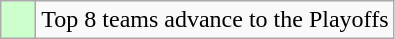<table class="wikitable">
<tr>
<td style="background: #ccffcc;">    </td>
<td>Top 8 teams advance to the Playoffs</td>
</tr>
</table>
